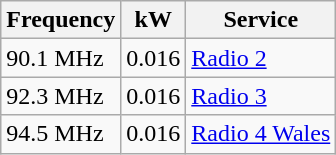<table class="wikitable sortable">
<tr>
<th>Frequency</th>
<th>kW</th>
<th>Service</th>
</tr>
<tr>
<td>90.1 MHz</td>
<td>0.016</td>
<td><a href='#'>Radio 2</a></td>
</tr>
<tr>
<td>92.3 MHz</td>
<td>0.016</td>
<td><a href='#'>Radio 3</a></td>
</tr>
<tr>
<td>94.5 MHz</td>
<td>0.016</td>
<td><a href='#'>Radio 4 Wales</a></td>
</tr>
</table>
